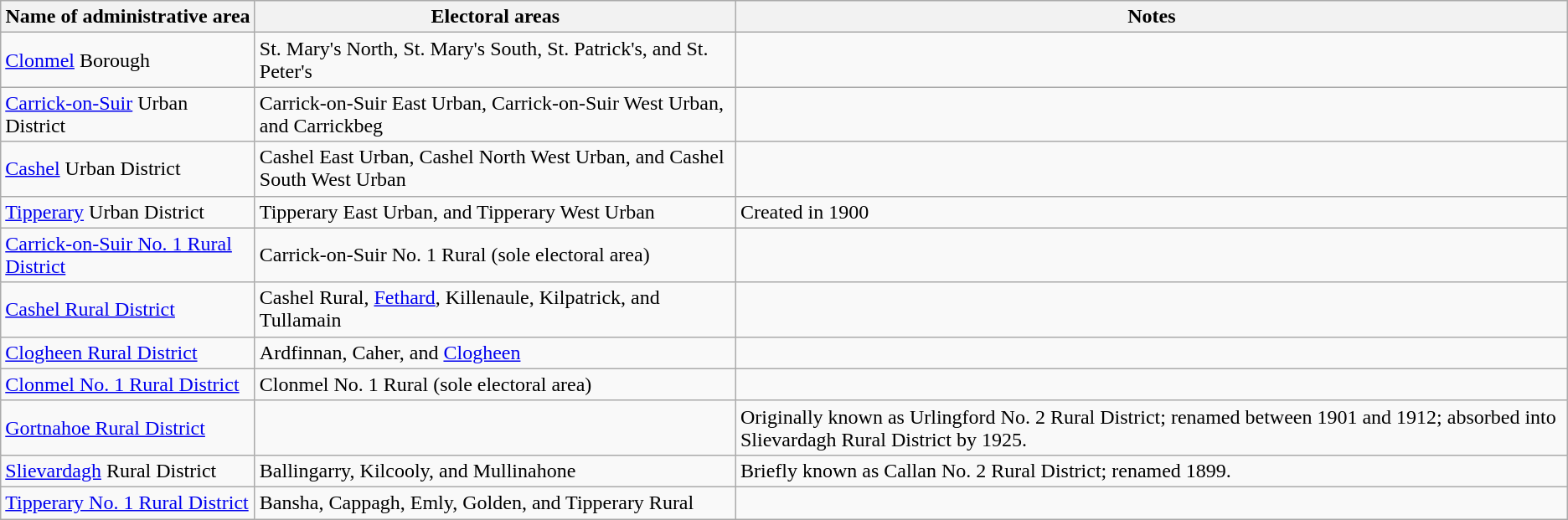<table class="wikitable">
<tr>
<th>Name of administrative area</th>
<th>Electoral areas</th>
<th>Notes</th>
</tr>
<tr>
<td><a href='#'>Clonmel</a> Borough</td>
<td>St. Mary's North, St. Mary's South, St. Patrick's, and St. Peter's</td>
<td></td>
</tr>
<tr>
<td><a href='#'>Carrick-on-Suir</a> Urban District</td>
<td>Carrick-on-Suir East Urban, Carrick-on-Suir West Urban, and Carrickbeg</td>
<td></td>
</tr>
<tr>
<td><a href='#'>Cashel</a> Urban District</td>
<td>Cashel East Urban, Cashel North West Urban, and Cashel South West Urban</td>
<td></td>
</tr>
<tr>
<td><a href='#'>Tipperary</a> Urban District</td>
<td>Tipperary East Urban, and Tipperary West Urban</td>
<td>Created in 1900</td>
</tr>
<tr>
<td><a href='#'>Carrick-on-Suir No. 1 Rural District</a></td>
<td>Carrick-on-Suir No. 1 Rural (sole electoral area)</td>
<td></td>
</tr>
<tr>
<td><a href='#'>Cashel Rural District</a></td>
<td>Cashel Rural, <a href='#'>Fethard</a>, Killenaule, Kilpatrick, and Tullamain</td>
<td></td>
</tr>
<tr>
<td><a href='#'>Clogheen Rural District</a></td>
<td>Ardfinnan, Caher, and <a href='#'>Clogheen</a></td>
<td></td>
</tr>
<tr>
<td><a href='#'>Clonmel No. 1 Rural District</a></td>
<td>Clonmel No. 1 Rural (sole electoral area)</td>
<td></td>
</tr>
<tr>
<td><a href='#'>Gortnahoe Rural District</a></td>
<td></td>
<td>Originally known as Urlingford No. 2 Rural District; renamed between 1901 and 1912; absorbed into Slievardagh Rural District by 1925.</td>
</tr>
<tr>
<td><a href='#'>Slievardagh</a> Rural District</td>
<td>Ballingarry, Kilcooly, and Mullinahone</td>
<td>Briefly known as Callan No. 2 Rural District; renamed 1899.</td>
</tr>
<tr>
<td><a href='#'>Tipperary No. 1 Rural District</a></td>
<td>Bansha, Cappagh, Emly, Golden, and Tipperary Rural</td>
<td></td>
</tr>
</table>
